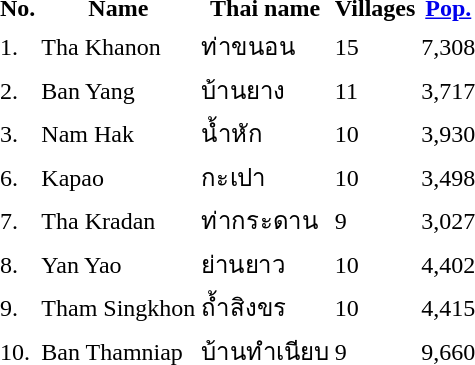<table>
<tr valign=top>
<td><br><table>
<tr>
<th>No.</th>
<th>Name</th>
<th>Thai name</th>
<th>Villages</th>
<th><a href='#'>Pop.</a></th>
</tr>
<tr>
<td>1.</td>
<td>Tha Khanon</td>
<td>ท่าขนอน</td>
<td>15</td>
<td>7,308</td>
<td></td>
</tr>
<tr>
<td>2.</td>
<td>Ban Yang</td>
<td>บ้านยาง</td>
<td>11</td>
<td>3,717</td>
<td></td>
</tr>
<tr>
<td>3.</td>
<td>Nam Hak</td>
<td>น้ำหัก</td>
<td>10</td>
<td>3,930</td>
<td></td>
</tr>
<tr>
<td>6.</td>
<td>Kapao</td>
<td>กะเปา</td>
<td>10</td>
<td>3,498</td>
<td></td>
</tr>
<tr>
<td>7.</td>
<td>Tha Kradan</td>
<td>ท่ากระดาน</td>
<td>9</td>
<td>3,027</td>
<td></td>
</tr>
<tr>
<td>8.</td>
<td>Yan Yao</td>
<td>ย่านยาว</td>
<td>10</td>
<td>4,402</td>
<td></td>
</tr>
<tr>
<td>9.</td>
<td>Tham Singkhon</td>
<td>ถ้ำสิงขร</td>
<td>10</td>
<td>4,415</td>
<td></td>
</tr>
<tr>
<td>10.</td>
<td>Ban Thamniap</td>
<td>บ้านทำเนียบ</td>
<td>9</td>
<td>9,660</td>
<td></td>
</tr>
</table>
</td>
<td> </td>
</tr>
</table>
